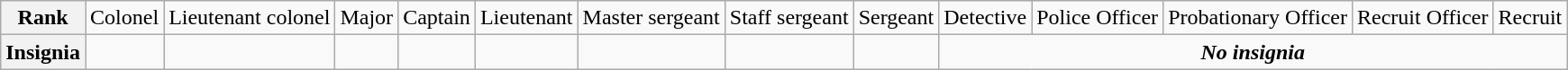<table class="wikitable">
<tr style="text-align:center;">
<th>Rank</th>
<td>Colonel</td>
<td>Lieutenant colonel</td>
<td>Major</td>
<td>Captain</td>
<td>Lieutenant</td>
<td>Master sergeant</td>
<td>Staff sergeant</td>
<td>Sergeant</td>
<td>Detective</td>
<td>Police Officer</td>
<td>Probationary Officer</td>
<td>Recruit Officer</td>
<td>Recruit</td>
</tr>
<tr style="text-align:center;">
<th>Insignia</th>
<td></td>
<td></td>
<td></td>
<td></td>
<td></td>
<td></td>
<td></td>
<td></td>
<td colspan=5><strong><em>No insignia</em></strong></td>
</tr>
</table>
